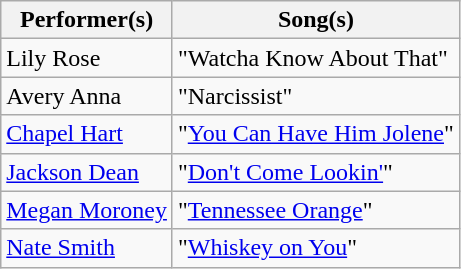<table class="wikitable">
<tr>
<th>Performer(s)</th>
<th>Song(s)</th>
</tr>
<tr>
<td>Lily Rose</td>
<td>"Watcha Know About That"</td>
</tr>
<tr>
<td>Avery Anna</td>
<td>"Narcissist"</td>
</tr>
<tr>
<td><a href='#'>Chapel Hart</a></td>
<td>"<a href='#'>You Can Have Him Jolene</a>"</td>
</tr>
<tr>
<td><a href='#'>Jackson Dean</a></td>
<td>"<a href='#'>Don't Come Lookin'</a>"</td>
</tr>
<tr>
<td><a href='#'>Megan Moroney</a></td>
<td>"<a href='#'>Tennessee Orange</a>"</td>
</tr>
<tr>
<td><a href='#'>Nate Smith</a></td>
<td>"<a href='#'>Whiskey on You</a>"</td>
</tr>
</table>
